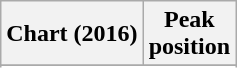<table class="wikitable sortable plainrowheaders" style="text-align:center">
<tr>
<th scope="col">Chart (2016)</th>
<th scope="col">Peak<br> position</th>
</tr>
<tr>
</tr>
<tr>
</tr>
<tr>
</tr>
<tr>
</tr>
<tr>
</tr>
<tr>
</tr>
</table>
